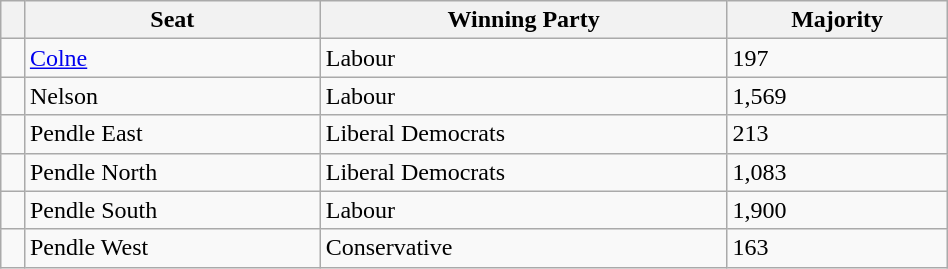<table class="wikitable" style="right; width:50%">
<tr>
<th></th>
<th>Seat</th>
<th>Winning Party</th>
<th>Majority</th>
</tr>
<tr>
<td></td>
<td><a href='#'>Colne</a></td>
<td>Labour</td>
<td>197</td>
</tr>
<tr>
<td></td>
<td>Nelson</td>
<td>Labour</td>
<td>1,569</td>
</tr>
<tr>
<td></td>
<td>Pendle East</td>
<td>Liberal Democrats</td>
<td>213</td>
</tr>
<tr>
<td></td>
<td>Pendle North</td>
<td>Liberal Democrats</td>
<td>1,083</td>
</tr>
<tr>
<td></td>
<td>Pendle South</td>
<td>Labour</td>
<td>1,900</td>
</tr>
<tr>
<td></td>
<td>Pendle West</td>
<td>Conservative</td>
<td>163</td>
</tr>
</table>
